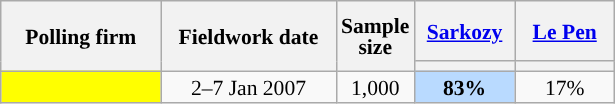<table class="wikitable sortable" style="text-align:center;font-size:90%;line-height:14px;">
<tr style="height:40px;">
<th style="width:100px;" rowspan="2">Polling firm</th>
<th style="width:110px;" rowspan="2">Fieldwork date</th>
<th style="width:35px;" rowspan="2">Sample<br>size</th>
<th class="unsortable" style="width:60px;"><a href='#'>Sarkozy</a><br></th>
<th class="unsortable" style="width:60px;"><a href='#'>Le Pen</a><br></th>
</tr>
<tr>
<th style="background:"></th>
<th style="background:"></th>
</tr>
<tr>
<td style="background:yellow;"></td>
<td data-sort-value="2007-01-07">2–7 Jan 2007</td>
<td>1,000</td>
<td style="background:#B9DAFF;"><strong>83%</strong></td>
<td>17%</td>
</tr>
</table>
